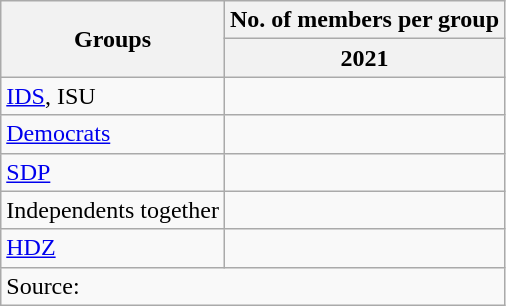<table class="wikitable mw-collapsible">
<tr>
<th rowspan="2">Groups</th>
<th>No. of members per group</th>
</tr>
<tr>
<th>2021</th>
</tr>
<tr>
<td><a href='#'>IDS</a>, ISU</td>
<td></td>
</tr>
<tr>
<td><a href='#'>Democrats</a></td>
<td></td>
</tr>
<tr>
<td><a href='#'>SDP</a></td>
<td></td>
</tr>
<tr>
<td>Independents together</td>
<td></td>
</tr>
<tr>
<td><a href='#'>HDZ</a></td>
<td></td>
</tr>
<tr>
<td colspan="2">Source:</td>
</tr>
</table>
